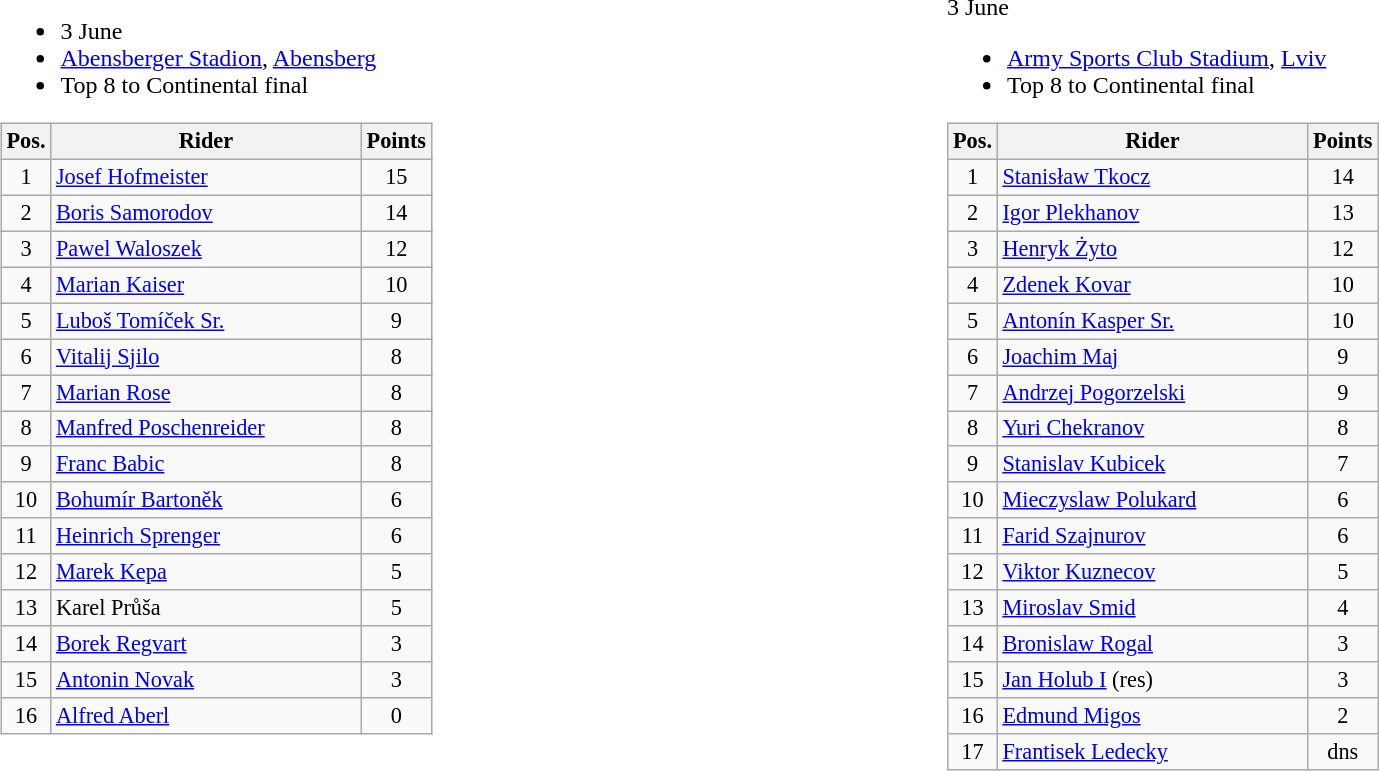<table width=100%>
<tr>
<td width=50% valign=top><br><ul><li>3 June</li><li> <a href='#'>Abensberger Stadion</a>, <a href='#'>Abensberg</a></li><li>Top 8 to Continental final</li></ul><table class=wikitable style="font-size:93%;">
<tr>
<th width=25px>Pos.</th>
<th width=200px>Rider</th>
<th width=40px>Points</th>
</tr>
<tr align=center >
<td>1</td>
<td align=left> <a href='#'>Josef Hofmeister</a></td>
<td>15</td>
</tr>
<tr align=center >
<td>2</td>
<td align=left> <a href='#'>Boris Samorodov</a></td>
<td>14</td>
</tr>
<tr align=center >
<td>3</td>
<td align=left> <a href='#'>Pawel Waloszek</a></td>
<td>12</td>
</tr>
<tr align=center >
<td>4</td>
<td align=left> <a href='#'>Marian Kaiser</a></td>
<td>10</td>
</tr>
<tr align=center >
<td>5</td>
<td align=left> <a href='#'>Luboš Tomíček Sr.</a></td>
<td>9</td>
</tr>
<tr align=center >
<td>6</td>
<td align=left> <a href='#'>Vitalij Sjilo</a></td>
<td>8</td>
</tr>
<tr align=center >
<td>7</td>
<td align=left> <a href='#'>Marian Rose</a></td>
<td>8</td>
</tr>
<tr align=center >
<td>8</td>
<td align=left> <a href='#'>Manfred Poschenreider</a></td>
<td>8</td>
</tr>
<tr align=center>
<td>9</td>
<td align=left> <a href='#'>Franc Babic</a></td>
<td>8</td>
</tr>
<tr align=center>
<td>10</td>
<td align=left> <a href='#'>Bohumír Bartoněk</a></td>
<td>6</td>
</tr>
<tr align=center>
<td>11</td>
<td align=left> <a href='#'>Heinrich Sprenger</a></td>
<td>6</td>
</tr>
<tr align=center>
<td>12</td>
<td align=left> <a href='#'>Marek Kepa</a></td>
<td>5</td>
</tr>
<tr align=center>
<td>13</td>
<td align=left> Karel Průša</td>
<td>5</td>
</tr>
<tr align=center>
<td>14</td>
<td align=left> <a href='#'>Borek Regvart</a></td>
<td>3</td>
</tr>
<tr align=center>
<td>15</td>
<td align=left> <a href='#'>Antonin Novak</a></td>
<td>3</td>
</tr>
<tr align=center>
<td>16</td>
<td align=left> <a href='#'>Alfred Aberl</a></td>
<td>0</td>
</tr>
</table>
</td>
<td width=50% valign=top><br>3 June<ul><li> <a href='#'>Army Sports Club Stadium</a>, <a href='#'>Lviv</a></li><li>Top 8 to Continental final</li></ul><table class=wikitable style="font-size:93%;">
<tr>
<th width=25px>Pos.</th>
<th width=200px>Rider</th>
<th width=40px>Points</th>
</tr>
<tr align=center >
<td>1</td>
<td align=left> <a href='#'>Stanisław Tkocz</a></td>
<td>14</td>
</tr>
<tr align=center >
<td>2</td>
<td align=left> <a href='#'>Igor Plekhanov</a></td>
<td>13</td>
</tr>
<tr align=center >
<td>3</td>
<td align=left> <a href='#'>Henryk Żyto</a></td>
<td>12</td>
</tr>
<tr align=center >
<td>4</td>
<td align=left> <a href='#'>Zdenek Kovar</a></td>
<td>10</td>
</tr>
<tr align=center >
<td>5</td>
<td align=left> <a href='#'>Antonín Kasper Sr.</a></td>
<td>10</td>
</tr>
<tr align=center >
<td>6</td>
<td align=left> <a href='#'>Joachim Maj</a></td>
<td>9</td>
</tr>
<tr align=center >
<td>7</td>
<td align=left> <a href='#'>Andrzej Pogorzelski</a></td>
<td>9</td>
</tr>
<tr align=center >
<td>8</td>
<td align=left> <a href='#'>Yuri Chekranov</a></td>
<td>8</td>
</tr>
<tr align=center>
<td>9</td>
<td align=left> <a href='#'>Stanislav Kubicek</a></td>
<td>7</td>
</tr>
<tr align=center>
<td>10</td>
<td align=left> <a href='#'>Mieczyslaw Polukard</a></td>
<td>6</td>
</tr>
<tr align=center>
<td>11</td>
<td align=left> <a href='#'>Farid Szajnurov</a></td>
<td>6</td>
</tr>
<tr align=center>
<td>12</td>
<td align=left> <a href='#'>Viktor Kuznecov</a></td>
<td>5</td>
</tr>
<tr align=center>
<td>13</td>
<td align=left> <a href='#'>Miroslav Smid</a></td>
<td>4</td>
</tr>
<tr align=center>
<td>14</td>
<td align=left> <a href='#'>Bronislaw Rogal</a></td>
<td>3</td>
</tr>
<tr align=center>
<td>15</td>
<td align=left> <a href='#'>Jan Holub I</a> (res)</td>
<td>3</td>
</tr>
<tr align=center>
<td>16</td>
<td align=left> <a href='#'>Edmund Migos</a></td>
<td>2</td>
</tr>
<tr align=center>
<td>17</td>
<td align=left> <a href='#'>Frantisek Ledecky</a></td>
<td>dns</td>
</tr>
</table>
</td>
</tr>
</table>
